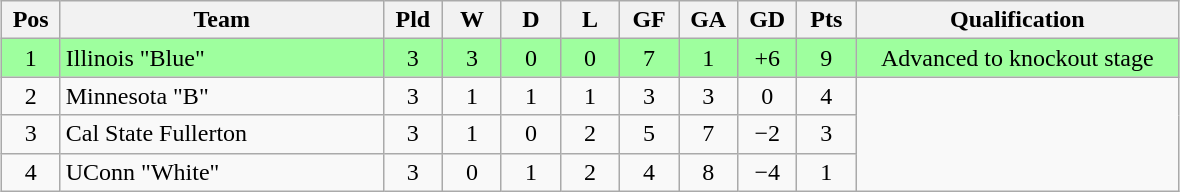<table class="wikitable" style="text-align:center; margin: 1em auto">
<tr>
<th style="width:2em">Pos</th>
<th style="width:13em">Team</th>
<th style="width:2em">Pld</th>
<th style="width:2em">W</th>
<th style="width:2em">D</th>
<th style="width:2em">L</th>
<th style="width:2em">GF</th>
<th style="width:2em">GA</th>
<th style="width:2em">GD</th>
<th style="width:2em">Pts</th>
<th style="width:13em">Qualification</th>
</tr>
<tr bgcolor="#9eff9e">
<td>1</td>
<td style="text-align:left">Illinois "Blue"</td>
<td>3</td>
<td>3</td>
<td>0</td>
<td>0</td>
<td>7</td>
<td>1</td>
<td>+6</td>
<td>9</td>
<td>Advanced to knockout stage</td>
</tr>
<tr>
<td>2</td>
<td style="text-align:left">Minnesota "B"</td>
<td>3</td>
<td>1</td>
<td>1</td>
<td>1</td>
<td>3</td>
<td>3</td>
<td>0</td>
<td>4</td>
</tr>
<tr>
<td>3</td>
<td style="text-align:left">Cal State Fullerton</td>
<td>3</td>
<td>1</td>
<td>0</td>
<td>2</td>
<td>5</td>
<td>7</td>
<td>−2</td>
<td>3</td>
</tr>
<tr>
<td>4</td>
<td style="text-align:left">UConn "White"</td>
<td>3</td>
<td>0</td>
<td>1</td>
<td>2</td>
<td>4</td>
<td>8</td>
<td>−4</td>
<td>1</td>
</tr>
</table>
